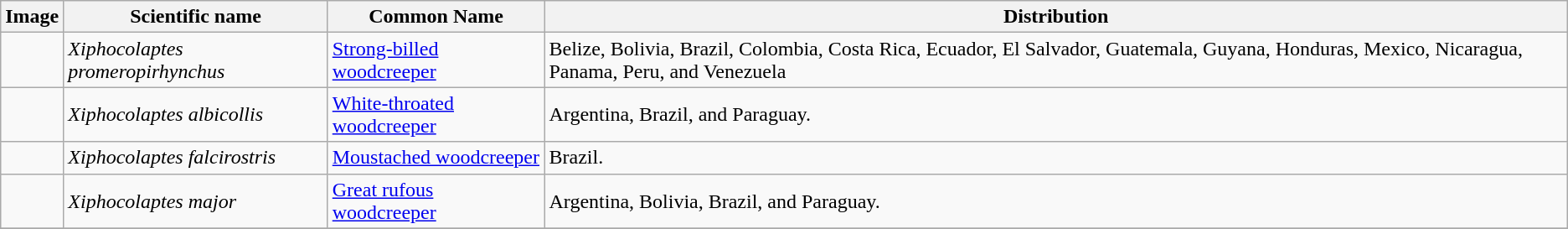<table class="wikitable">
<tr>
<th>Image</th>
<th>Scientific name</th>
<th>Common Name</th>
<th>Distribution</th>
</tr>
<tr>
<td></td>
<td><em>Xiphocolaptes promeropirhynchus</em></td>
<td><a href='#'>Strong-billed woodcreeper</a></td>
<td>Belize, Bolivia, Brazil, Colombia, Costa Rica, Ecuador, El Salvador, Guatemala, Guyana, Honduras, Mexico, Nicaragua, Panama, Peru, and Venezuela</td>
</tr>
<tr>
<td></td>
<td><em>Xiphocolaptes albicollis</em></td>
<td><a href='#'>White-throated woodcreeper</a></td>
<td>Argentina, Brazil, and Paraguay.</td>
</tr>
<tr>
<td></td>
<td><em>Xiphocolaptes falcirostris</em></td>
<td><a href='#'>Moustached woodcreeper</a></td>
<td>Brazil.</td>
</tr>
<tr>
<td></td>
<td><em>Xiphocolaptes major</em></td>
<td><a href='#'>Great rufous woodcreeper</a></td>
<td>Argentina, Bolivia, Brazil, and Paraguay.</td>
</tr>
<tr>
</tr>
</table>
